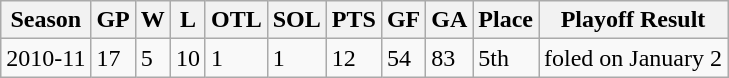<table class="wikitable">
<tr>
<th>Season</th>
<th>GP</th>
<th>W</th>
<th>L</th>
<th>OTL</th>
<th>SOL</th>
<th>PTS</th>
<th>GF</th>
<th>GA</th>
<th>Place</th>
<th>Playoff Result</th>
</tr>
<tr>
<td>2010-11</td>
<td>17</td>
<td>5</td>
<td>10</td>
<td>1</td>
<td>1</td>
<td>12</td>
<td>54</td>
<td>83</td>
<td>5th</td>
<td>foled on January 2</td>
</tr>
</table>
